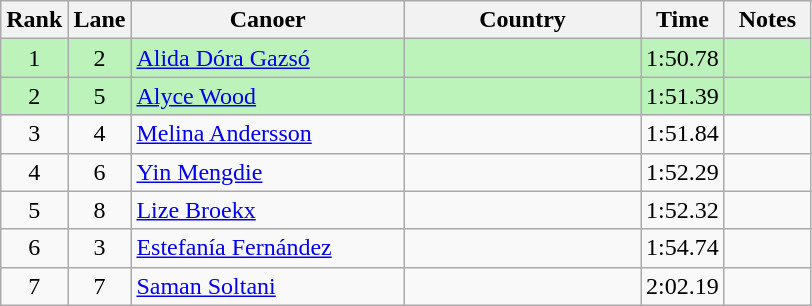<table class="wikitable" style="text-align:center;">
<tr>
<th width=30>Rank</th>
<th width=30>Lane</th>
<th width=175>Canoer</th>
<th width=150>Country</th>
<th width=30>Time</th>
<th width=50>Notes</th>
</tr>
<tr bgcolor="#bbf3bb">
<td>1</td>
<td>2</td>
<td align=left><a href='#'>Alida Dóra Gazsó</a></td>
<td align=left></td>
<td>1:50.78</td>
<td></td>
</tr>
<tr bgcolor="#bbf3bb">
<td>2</td>
<td>5</td>
<td align=left><a href='#'>Alyce Wood</a></td>
<td align=left></td>
<td>1:51.39</td>
<td></td>
</tr>
<tr>
<td>3</td>
<td>4</td>
<td align=left><a href='#'>Melina Andersson</a></td>
<td align=left></td>
<td>1:51.84</td>
<td></td>
</tr>
<tr>
<td>4</td>
<td>6</td>
<td align=left><a href='#'>Yin Mengdie</a></td>
<td align=left></td>
<td>1:52.29</td>
<td></td>
</tr>
<tr>
<td>5</td>
<td>8</td>
<td align=left><a href='#'>Lize Broekx</a></td>
<td align=left></td>
<td>1:52.32</td>
<td></td>
</tr>
<tr>
<td>6</td>
<td>3</td>
<td align=left><a href='#'>Estefanía Fernández</a></td>
<td align=left></td>
<td>1:54.74</td>
<td></td>
</tr>
<tr>
<td>7</td>
<td>7</td>
<td align=left><a href='#'>Saman Soltani</a></td>
<td align=left></td>
<td>2:02.19</td>
<td></td>
</tr>
</table>
